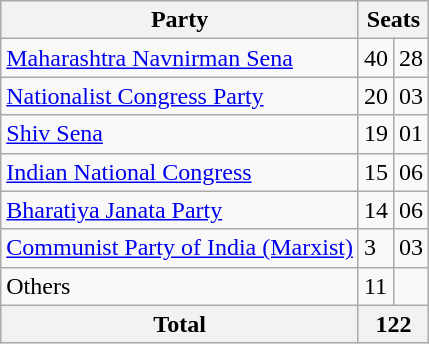<table class="wikitable">
<tr>
<th>Party</th>
<th colspan="2">Seats</th>
</tr>
<tr>
<td><a href='#'>Maharashtra Navnirman Sena</a></td>
<td>40</td>
<td> 28</td>
</tr>
<tr>
<td><a href='#'>Nationalist Congress Party</a></td>
<td>20</td>
<td> 03</td>
</tr>
<tr>
<td><a href='#'>Shiv Sena</a></td>
<td>19</td>
<td> 01</td>
</tr>
<tr>
<td><a href='#'>Indian National Congress</a></td>
<td>15</td>
<td> 06</td>
</tr>
<tr>
<td><a href='#'>Bharatiya Janata Party</a></td>
<td>14</td>
<td> 06</td>
</tr>
<tr>
<td><a href='#'>Communist Party of India (Marxist)</a></td>
<td>3</td>
<td> 03</td>
</tr>
<tr>
<td>Others</td>
<td>11</td>
<td></td>
</tr>
<tr>
<th><strong>Total</strong></th>
<th colspan="2">122</th>
</tr>
</table>
